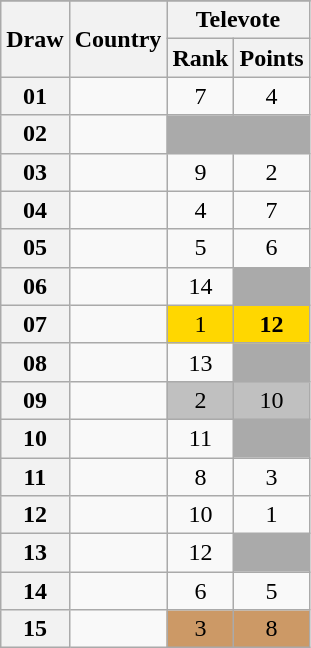<table class="sortable wikitable collapsible plainrowheaders" style="text-align:center;">
<tr>
</tr>
<tr>
<th scope="col" rowspan="2">Draw</th>
<th scope="col" rowspan="2">Country</th>
<th scope="col" colspan="2">Televote</th>
</tr>
<tr>
<th scope="col">Rank</th>
<th scope="col" class="unsortable">Points</th>
</tr>
<tr>
<th scope="row" style="text-align:center;">01</th>
<td style="text-align:left;"></td>
<td>7</td>
<td>4</td>
</tr>
<tr class=sortbottom>
<th scope="row" style="text-align:center;">02</th>
<td style="text-align:left;"></td>
<td style="background:#AAAAAA;"></td>
<td style="background:#AAAAAA;"></td>
</tr>
<tr>
<th scope="row" style="text-align:center;">03</th>
<td style="text-align:left;"></td>
<td>9</td>
<td>2</td>
</tr>
<tr>
<th scope="row" style="text-align:center;">04</th>
<td style="text-align:left;"></td>
<td>4</td>
<td>7</td>
</tr>
<tr>
<th scope="row" style="text-align:center;">05</th>
<td style="text-align:left;"></td>
<td>5</td>
<td>6</td>
</tr>
<tr>
<th scope="row" style="text-align:center;">06</th>
<td style="text-align:left;"></td>
<td>14</td>
<td style="background:#AAAAAA;"></td>
</tr>
<tr>
<th scope="row" style="text-align:center;">07</th>
<td style="text-align:left;"></td>
<td style="background:gold;">1</td>
<td style="background:gold;"><strong>12</strong></td>
</tr>
<tr>
<th scope="row" style="text-align:center;">08</th>
<td style="text-align:left;"></td>
<td>13</td>
<td style="background:#AAAAAA;"></td>
</tr>
<tr>
<th scope="row" style="text-align:center;">09</th>
<td style="text-align:left;"></td>
<td style="background:silver;">2</td>
<td style="background:silver;">10</td>
</tr>
<tr>
<th scope="row" style="text-align:center;">10</th>
<td style="text-align:left;"></td>
<td>11</td>
<td style="background:#AAAAAA;"></td>
</tr>
<tr>
<th scope="row" style="text-align:center;">11</th>
<td style="text-align:left;"></td>
<td>8</td>
<td>3</td>
</tr>
<tr>
<th scope="row" style="text-align:center;">12</th>
<td style="text-align:left;"></td>
<td>10</td>
<td>1</td>
</tr>
<tr>
<th scope="row" style="text-align:center;">13</th>
<td style="text-align:left;"></td>
<td>12</td>
<td style="background:#AAAAAA;"></td>
</tr>
<tr>
<th scope="row" style="text-align:center;">14</th>
<td style="text-align:left;"></td>
<td>6</td>
<td>5</td>
</tr>
<tr>
<th scope="row" style="text-align:center;">15</th>
<td style="text-align:left;"></td>
<td style="background:#CC9966;">3</td>
<td style="background:#CC9966;">8</td>
</tr>
</table>
